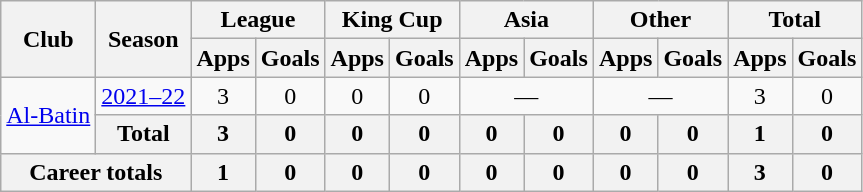<table class="wikitable" style="text-align: center">
<tr>
<th rowspan=2>Club</th>
<th rowspan=2>Season</th>
<th colspan=2>League</th>
<th colspan=2>King Cup</th>
<th colspan=2>Asia</th>
<th colspan=2>Other</th>
<th colspan=2>Total</th>
</tr>
<tr>
<th>Apps</th>
<th>Goals</th>
<th>Apps</th>
<th>Goals</th>
<th>Apps</th>
<th>Goals</th>
<th>Apps</th>
<th>Goals</th>
<th>Apps</th>
<th>Goals</th>
</tr>
<tr>
<td rowspan=2><a href='#'>Al-Batin</a></td>
<td><a href='#'>2021–22</a></td>
<td>3</td>
<td>0</td>
<td>0</td>
<td>0</td>
<td colspan=2>—</td>
<td colspan=2>—</td>
<td>3</td>
<td>0</td>
</tr>
<tr>
<th>Total</th>
<th>3</th>
<th>0</th>
<th>0</th>
<th>0</th>
<th>0</th>
<th>0</th>
<th>0</th>
<th>0</th>
<th>1</th>
<th>0</th>
</tr>
<tr>
<th colspan=2>Career totals</th>
<th>1</th>
<th>0</th>
<th>0</th>
<th>0</th>
<th>0</th>
<th>0</th>
<th>0</th>
<th>0</th>
<th>3</th>
<th>0</th>
</tr>
</table>
